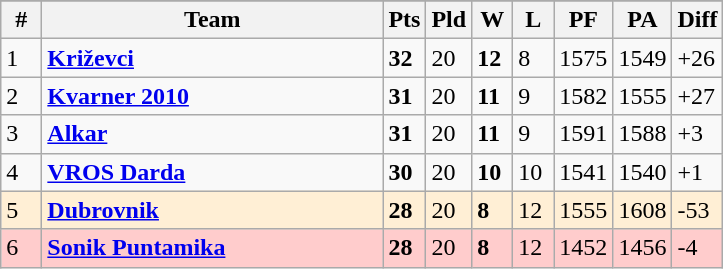<table class=wikitable>
<tr align=center>
</tr>
<tr>
<th width=20>#</th>
<th width=220>Team</th>
<th width=20>Pts</th>
<th width=20>Pld</th>
<th width=20>W</th>
<th width=20>L</th>
<th width=20>PF</th>
<th width=20>PA</th>
<th width=20>Diff</th>
</tr>
<tr>
<td>1</td>
<td align="left"><strong><a href='#'>Križevci</a></strong></td>
<td><strong>32</strong></td>
<td>20</td>
<td><strong>12</strong></td>
<td>8</td>
<td>1575</td>
<td>1549</td>
<td>+26</td>
</tr>
<tr>
<td>2</td>
<td align="left"><strong><a href='#'>Kvarner 2010</a></strong></td>
<td><strong>31</strong></td>
<td>20</td>
<td><strong>11</strong></td>
<td>9</td>
<td>1582</td>
<td>1555</td>
<td>+27</td>
</tr>
<tr>
<td>3</td>
<td align="left"><strong><a href='#'>Alkar</a></strong></td>
<td><strong>31</strong></td>
<td>20</td>
<td><strong>11</strong></td>
<td>9</td>
<td>1591</td>
<td>1588</td>
<td>+3</td>
</tr>
<tr>
<td>4</td>
<td align="left"><strong><a href='#'>VROS Darda</a></strong></td>
<td><strong>30</strong></td>
<td>20</td>
<td><strong>10</strong></td>
<td>10</td>
<td>1541</td>
<td>1540</td>
<td>+1</td>
</tr>
<tr bgcolor=FFEFD5>
<td>5</td>
<td align="left"><strong><a href='#'>Dubrovnik</a></strong></td>
<td><strong>28</strong></td>
<td>20</td>
<td><strong>8</strong></td>
<td>12</td>
<td>1555</td>
<td>1608</td>
<td>-53</td>
</tr>
<tr bgcolor=FFCCCC>
<td>6</td>
<td align="left"><strong><a href='#'>Sonik Puntamika</a></strong></td>
<td><strong>28</strong></td>
<td>20</td>
<td><strong>8</strong></td>
<td>12</td>
<td>1452</td>
<td>1456</td>
<td>-4</td>
</tr>
</table>
